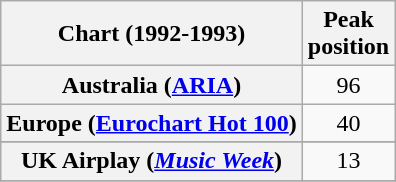<table class="wikitable sortable plainrowheaders" style="text-align:center">
<tr>
<th scope="col">Chart (1992-1993)</th>
<th scope="col">Peak<br>position</th>
</tr>
<tr>
<th scope="row">Australia (<a href='#'>ARIA</a>)</th>
<td>96</td>
</tr>
<tr>
<th scope="row">Europe (<a href='#'>Eurochart Hot 100</a>)</th>
<td>40</td>
</tr>
<tr>
</tr>
<tr>
</tr>
<tr>
<th scope="row">UK Airplay (<em><a href='#'>Music Week</a></em>)</th>
<td>13</td>
</tr>
<tr>
</tr>
<tr>
</tr>
<tr>
</tr>
</table>
